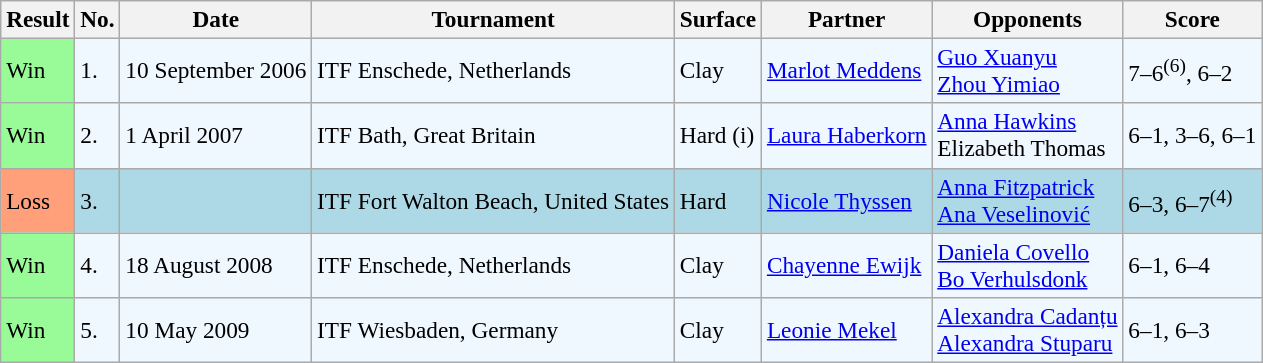<table class="sortable wikitable" style="font-size:97%;">
<tr>
<th>Result</th>
<th>No.</th>
<th>Date</th>
<th>Tournament</th>
<th>Surface</th>
<th>Partner</th>
<th>Opponents</th>
<th class=unsortable>Score</th>
</tr>
<tr style="background:#f0f8ff;">
<td style="background:#98fb98;">Win</td>
<td>1.</td>
<td>10 September 2006</td>
<td>ITF Enschede, Netherlands</td>
<td>Clay</td>
<td> <a href='#'>Marlot Meddens</a></td>
<td> <a href='#'>Guo Xuanyu</a> <br>  <a href='#'>Zhou Yimiao</a></td>
<td>7–6<sup>(6)</sup>, 6–2</td>
</tr>
<tr style="background:#f0f8ff;">
<td style="background:#98fb98;">Win</td>
<td>2.</td>
<td>1 April 2007</td>
<td>ITF Bath, Great Britain</td>
<td>Hard (i)</td>
<td> <a href='#'>Laura Haberkorn</a></td>
<td> <a href='#'>Anna Hawkins</a> <br>  Elizabeth Thomas</td>
<td>6–1, 3–6, 6–1</td>
</tr>
<tr style="background:lightblue;">
<td style="background:#ffa07a;">Loss</td>
<td>3.</td>
<td></td>
<td>ITF Fort Walton Beach, United States</td>
<td>Hard</td>
<td> <a href='#'>Nicole Thyssen</a></td>
<td> <a href='#'>Anna Fitzpatrick</a> <br>  <a href='#'>Ana Veselinović</a></td>
<td>6–3, 6–7<sup>(4)</sup></td>
</tr>
<tr style="background:#f0f8ff;">
<td style="background:#98fb98;">Win</td>
<td>4.</td>
<td>18 August 2008</td>
<td>ITF Enschede, Netherlands</td>
<td>Clay</td>
<td> <a href='#'>Chayenne Ewijk</a></td>
<td> <a href='#'>Daniela Covello</a> <br>  <a href='#'>Bo Verhulsdonk</a></td>
<td>6–1, 6–4</td>
</tr>
<tr style="background:#f0f8ff;">
<td style="background:#98fb98;">Win</td>
<td>5.</td>
<td>10 May 2009</td>
<td>ITF Wiesbaden, Germany</td>
<td>Clay</td>
<td> <a href='#'>Leonie Mekel</a></td>
<td> <a href='#'>Alexandra Cadanțu</a> <br>  <a href='#'>Alexandra Stuparu</a></td>
<td>6–1, 6–3</td>
</tr>
</table>
